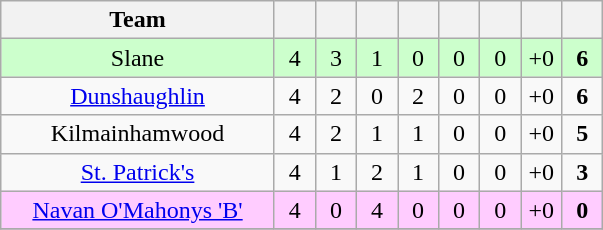<table class="wikitable" style="text-align:center">
<tr>
<th width="175">Team</th>
<th width="20"></th>
<th width="20"></th>
<th width="20"></th>
<th width="20"></th>
<th width="20"></th>
<th width="20"></th>
<th width="20"></th>
<th width="20"></th>
</tr>
<tr style="background:#cfc;">
<td>Slane</td>
<td>4</td>
<td>3</td>
<td>1</td>
<td>0</td>
<td>0</td>
<td>0</td>
<td>+0</td>
<td><strong>6</strong></td>
</tr>
<tr>
<td><a href='#'>Dunshaughlin</a></td>
<td>4</td>
<td>2</td>
<td>0</td>
<td>2</td>
<td>0</td>
<td>0</td>
<td>+0</td>
<td><strong>6</strong></td>
</tr>
<tr>
<td>Kilmainhamwood</td>
<td>4</td>
<td>2</td>
<td>1</td>
<td>1</td>
<td>0</td>
<td>0</td>
<td>+0</td>
<td><strong>5</strong></td>
</tr>
<tr>
<td><a href='#'>St. Patrick's</a></td>
<td>4</td>
<td>1</td>
<td>2</td>
<td>1</td>
<td>0</td>
<td>0</td>
<td>+0</td>
<td><strong>3</strong></td>
</tr>
<tr style="background:#fcf;">
<td><a href='#'>Navan O'Mahonys 'B'</a></td>
<td>4</td>
<td>0</td>
<td>4</td>
<td>0</td>
<td>0</td>
<td>0</td>
<td>+0</td>
<td><strong>0</strong></td>
</tr>
<tr>
</tr>
</table>
